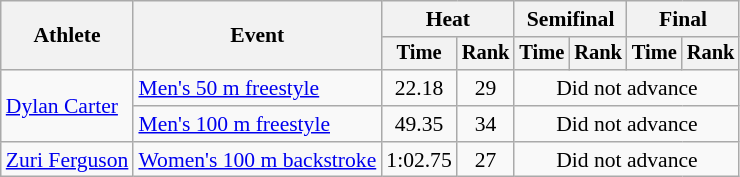<table class=wikitable style="font-size:90%;">
<tr>
<th rowspan=2>Athlete</th>
<th rowspan=2>Event</th>
<th colspan=2>Heat</th>
<th colspan=2>Semifinal</th>
<th colspan=2>Final</th>
</tr>
<tr style="font-size:95%">
<th>Time</th>
<th>Rank</th>
<th>Time</th>
<th>Rank</th>
<th>Time</th>
<th>Rank</th>
</tr>
<tr align=center>
<td align=left rowspan=2><a href='#'>Dylan Carter</a></td>
<td align=left><a href='#'>Men's 50 m freestyle</a></td>
<td>22.18</td>
<td>29</td>
<td colspan=4>Did not advance</td>
</tr>
<tr align=center>
<td align=left><a href='#'>Men's 100 m freestyle</a></td>
<td>49.35</td>
<td>34</td>
<td colspan=4>Did not advance</td>
</tr>
<tr align=center>
<td align=left><a href='#'>Zuri Ferguson</a></td>
<td align=left><a href='#'>Women's 100 m backstroke</a></td>
<td>1:02.75</td>
<td>27</td>
<td colspan=4>Did not advance</td>
</tr>
</table>
